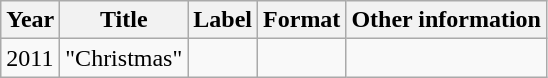<table class="wikitable">
<tr>
<th>Year</th>
<th>Title</th>
<th>Label</th>
<th>Format</th>
<th>Other information</th>
</tr>
<tr>
<td>2011</td>
<td>"Christmas"</td>
<td></td>
<td></td>
<td></td>
</tr>
</table>
